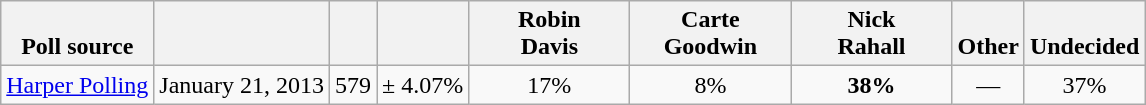<table class="wikitable" style="text-align:center">
<tr valign= bottom>
<th>Poll source</th>
<th></th>
<th></th>
<th></th>
<th style="width:100px;">Robin<br>Davis</th>
<th style="width:100px;">Carte<br>Goodwin</th>
<th style="width:100px;">Nick<br>Rahall</th>
<th>Other</th>
<th>Undecided</th>
</tr>
<tr>
<td align=left><a href='#'>Harper Polling</a></td>
<td>January 21, 2013</td>
<td>579</td>
<td>± 4.07%</td>
<td>17%</td>
<td>8%</td>
<td><strong>38%</strong></td>
<td>—</td>
<td>37%</td>
</tr>
</table>
